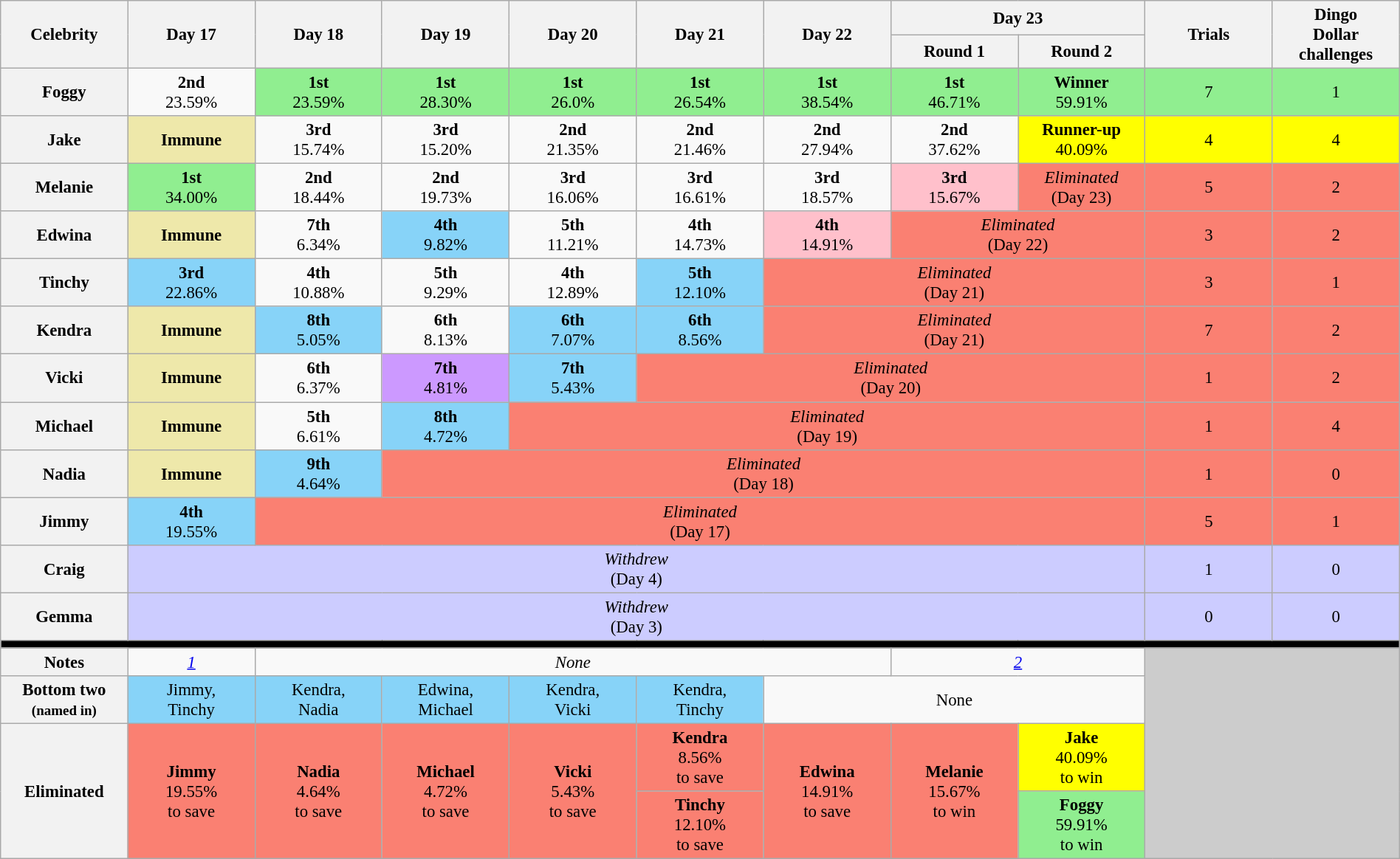<table class="wikitable" style="text-align:center; font-size:95%; width:100%;">
<tr>
<th style="width:7%" rowspan=2>Celebrity</th>
<th style="width:7%" rowspan=2>Day 17</th>
<th style="width:7%" rowspan=2>Day 18</th>
<th style="width:7%" rowspan=2>Day 19</th>
<th style="width:7%" rowspan=2>Day 20</th>
<th style="width:7%" rowspan=2>Day 21</th>
<th style="width:7%" rowspan=2>Day 22</th>
<th style="width:7%" colspan=2>Day 23</th>
<th style="width:7%" rowspan=2>Trials</th>
<th style="width:7%" rowspan=2>Dingo<br>Dollar<br>challenges</th>
</tr>
<tr>
<th style="width:7%">Round 1</th>
<th style="width:7%">Round 2</th>
</tr>
<tr>
<th>Foggy</th>
<td><strong>2nd</strong><br>23.59%</td>
<td style="background:lightgreen;"><strong>1st</strong><br>23.59%</td>
<td style="background:lightgreen;"><strong>1st</strong><br>28.30%</td>
<td style="background:lightgreen;"><strong>1st</strong><br>26.0%</td>
<td style="background:lightgreen;"><strong>1st</strong><br>26.54%</td>
<td style="background:lightgreen;"><strong>1st</strong><br>38.54%</td>
<td style="background:lightgreen;"><strong>1st</strong><br>46.71%</td>
<td style="background:lightgreen"><strong>Winner</strong><br>59.91%</td>
<td style="background:lightgreen">7</td>
<td style="background:lightgreen">1</td>
</tr>
<tr>
<th>Jake</th>
<td style="background:#eee8aa;"><strong>Immune</strong></td>
<td><strong>3rd</strong><br>15.74%</td>
<td><strong>3rd</strong><br>15.20%</td>
<td><strong>2nd</strong><br>21.35%</td>
<td><strong>2nd</strong><br>21.46%</td>
<td><strong>2nd</strong> <br>27.94%</td>
<td><strong>2nd</strong><br>37.62%</td>
<td style="background:yellow;"><strong>Runner-up</strong><br>40.09%</td>
<td style="background:yellow;">4</td>
<td style="background:yellow;">4</td>
</tr>
<tr>
<th>Melanie</th>
<td style="background:lightgreen;"><strong>1st</strong><br>34.00%</td>
<td><strong>2nd</strong><br>18.44%</td>
<td><strong>2nd</strong><br>19.73%</td>
<td><strong>3rd</strong><br>16.06%</td>
<td><strong>3rd</strong><br>16.61%</td>
<td><strong>3rd</strong><br>18.57%</td>
<td style="background:pink"><strong>3rd</strong><br>15.67%</td>
<td style="background:salmon;"><em>Eliminated</em><br>(Day 23)</td>
<td style="background:salmon;">5</td>
<td style="background:salmon;">2</td>
</tr>
<tr>
<th>Edwina</th>
<td style="background:#eee8aa;"><strong>Immune</strong></td>
<td><strong>7th</strong><br>6.34%</td>
<td style="background:#87D3F8"><strong>4th</strong><br>9.82%</td>
<td><strong>5th</strong><br>11.21%</td>
<td><strong>4th</strong><br>14.73%</td>
<td style="background:pink"><strong>4th</strong><br>14.91%</td>
<td colspan="2" style="background:salmon;"><em>Eliminated</em><br>(Day 22)</td>
<td style="background:salmon;">3</td>
<td style="background:salmon;">2</td>
</tr>
<tr>
<th>Tinchy</th>
<td style="background:#87D3F8"><strong>3rd</strong><br>22.86%</td>
<td><strong>4th</strong><br>10.88%</td>
<td><strong>5th</strong><br>9.29%</td>
<td><strong>4th</strong><br>12.89%</td>
<td style="background:#87D3F8"><strong>5th</strong><br>12.10%</td>
<td style="background:salmon;" colspan="3"><em>Eliminated</em><br>(Day 21)</td>
<td style="background:salmon;">3</td>
<td style="background:salmon;">1</td>
</tr>
<tr>
<th>Kendra</th>
<td style="background:#eee8aa;"><strong>Immune</strong></td>
<td style="background:#87D3F8"><strong>8th</strong><br>5.05%</td>
<td><strong>6th</strong><br>8.13%</td>
<td style="background:#87D3F8"><strong>6th</strong><br>7.07%</td>
<td style="background:#87D3F8"><strong>6th</strong><br>8.56%</td>
<td style="background:salmon;" colspan="3"><em>Eliminated</em><br>(Day 21)</td>
<td style="background:salmon;">7</td>
<td style="background:salmon;">2</td>
</tr>
<tr>
<th>Vicki</th>
<td style="background:#eee8aa;"><strong>Immune</strong></td>
<td><strong>6th</strong><br>6.37%</td>
<td style="background:#cc99ff"><strong>7th</strong><br>4.81%</td>
<td style="background:#87D3F8"><strong>7th</strong><br>5.43%</td>
<td style="background:salmon;" colspan="4"><em>Eliminated</em><br>(Day 20)</td>
<td style="background:salmon;">1</td>
<td style="background:salmon;">2</td>
</tr>
<tr>
<th>Michael</th>
<td style="background:#eee8aa;"><strong>Immune</strong></td>
<td><strong>5th</strong><br>6.61%</td>
<td style="background:#87D3F8"><strong>8th</strong><br>4.72%</td>
<td style="background:salmon;" colspan="5"><em>Eliminated</em><br>(Day 19)</td>
<td style="background:salmon;">1</td>
<td style="background:salmon;">4</td>
</tr>
<tr>
<th>Nadia</th>
<td style="background:#eee8aa;"><strong>Immune</strong></td>
<td style="background:#87D3F8"><strong>9th</strong><br>4.64%</td>
<td style="background:salmon;" colspan="6"><em>Eliminated</em><br>(Day 18)</td>
<td style="background:salmon;">1</td>
<td style="background:salmon;">0</td>
</tr>
<tr>
<th>Jimmy</th>
<td style="background:#87D3F8"><strong>4th</strong><br>19.55%</td>
<td style="background:salmon;" colspan="7"><em>Eliminated</em><br>(Day 17)</td>
<td style="background:salmon;">5</td>
<td style="background:salmon;">1</td>
</tr>
<tr>
<th>Craig</th>
<td style="background:#ccf" colspan=8><em>Withdrew</em><br>(Day 4)</td>
<td style="background:#ccf">1</td>
<td style="background:#ccf;">0</td>
</tr>
<tr>
<th>Gemma</th>
<td style="background:#ccf" colspan=8><em>Withdrew</em><br>(Day 3)</td>
<td style="background:#ccf">0</td>
<td style="background:#ccf;">0</td>
</tr>
<tr>
<td style="background:#000;" colspan="11"></td>
</tr>
<tr>
<th>Notes</th>
<td><em><cite><a href='#'>1</a></cite></em></td>
<td colspan=5><em>None</em></td>
<td colspan=2><em><cite><a href='#'>2</a></cite></em></td>
<td rowspan=4 colspan=2 style=background:#ccc></td>
</tr>
<tr>
<th>Bottom two<br><small>(named in)</small></th>
<td style="background:#87D3F8">Jimmy,<br> Tinchy</td>
<td style="background:#87D3F8">Kendra,<br>Nadia</td>
<td style="background:#87D3F8">Edwina,<br>Michael</td>
<td style="background:#87D3F8">Kendra,<br> Vicki</td>
<td style="background:#87D3F8">Kendra,<br>Tinchy</td>
<td colspan=3>None</td>
</tr>
<tr>
<th rowspan="2">Eliminated</th>
<td style=background:salmon rowspan=2><strong>Jimmy</strong><br>19.55%<br>to save</td>
<td style=background:salmon rowspan=2><strong>Nadia</strong><br>4.64%<br>to save</td>
<td style=background:salmon rowspan=2><strong>Michael</strong><br>4.72%<br>to save</td>
<td style=background:salmon rowspan=2><strong>Vicki</strong> <br>5.43%<br>to save</td>
<td style=background:salmon><strong>Kendra</strong> <br>8.56%<br>to save</td>
<td style=background:salmon rowspan=2><strong>Edwina</strong><br>14.91%<br>to save</td>
<td style=background:salmon rowspan=2><strong>Melanie</strong><br>15.67%<br>to win</td>
<td style="background:yellow"><strong>Jake</strong><br>40.09%<br>to win</td>
</tr>
<tr>
<td style=background:salmon><strong>Tinchy</strong> <br>12.10%<br>to save</td>
<td style="background:lightgreen"><strong>Foggy</strong><br>59.91%<br>to win</td>
</tr>
</table>
